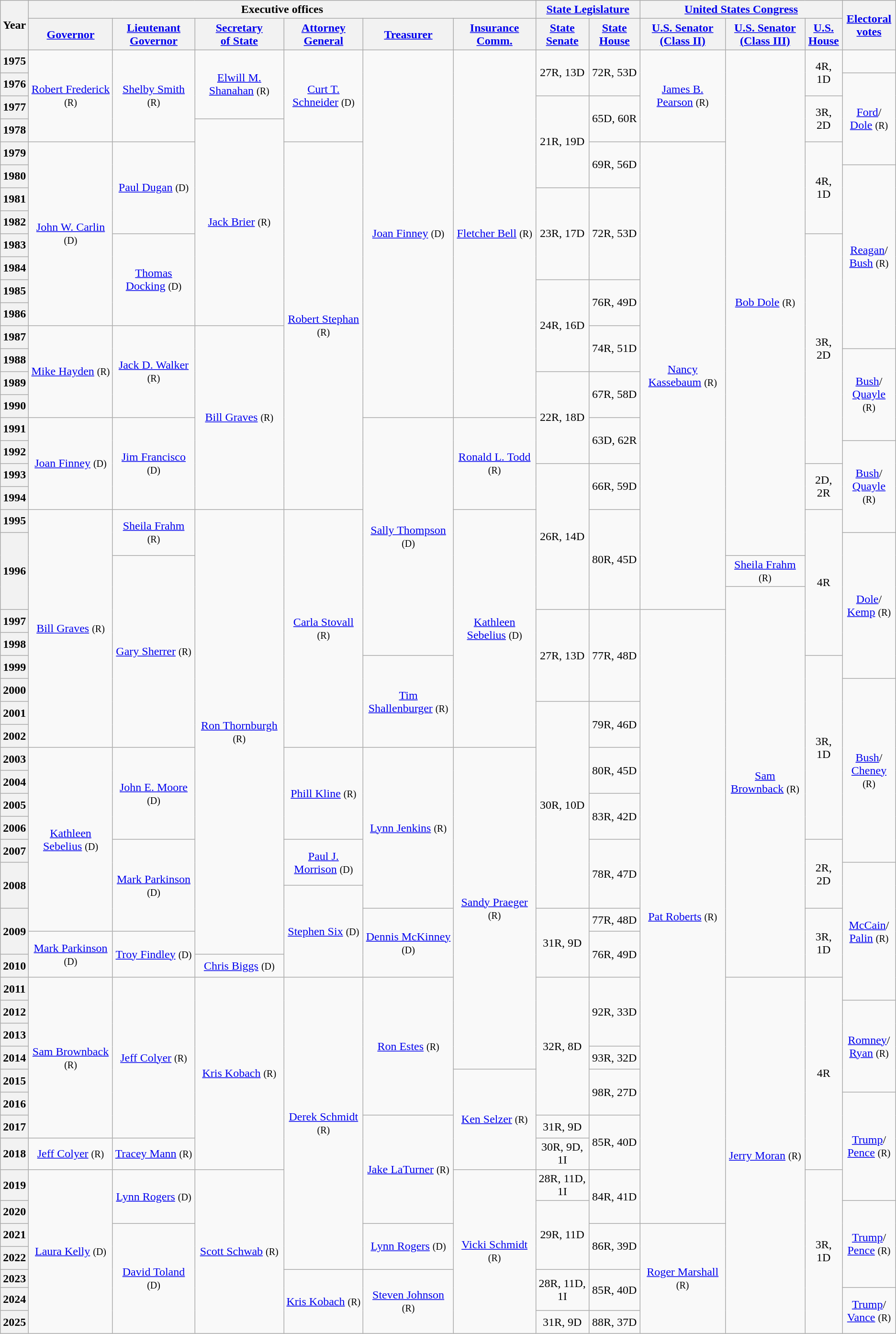<table class="wikitable sortable sticky-header-multi" style="text-align:center">
<tr>
<th rowspan=2 class=unsortable>Year</th>
<th colspan=6>Executive offices</th>
<th colspan=2><a href='#'>State Legislature</a></th>
<th colspan=3><a href='#'>United States Congress</a></th>
<th rowspan=2 class=unsortable><a href='#'>Electoral<br>votes</a></th>
</tr>
<tr style="height:2em">
<th class=unsortable><a href='#'>Governor</a></th>
<th class=unsortable><a href='#'>Lieutenant<br>Governor</a></th>
<th class=unsortable><a href='#'>Secretary<br>of State</a></th>
<th class=unsortable><a href='#'>Attorney<br>General</a></th>
<th class=unsortable><a href='#'>Treasurer</a></th>
<th class=unsortable><a href='#'>Insurance Comm.</a></th>
<th class=unsortable><a href='#'>State Senate</a></th>
<th class=unsortable><a href='#'>State House</a></th>
<th class=unsortable><a href='#'>U.S. Senator<br>(Class II)</a></th>
<th class=unsortable><a href='#'>U.S. Senator<br>(Class III)</a></th>
<th class=unsortable><a href='#'>U.S.<br>House</a></th>
</tr>
<tr style="height:2em">
<th>1975</th>
<td rowspan=4 ><a href='#'>Robert Frederick</a><br> <small>(R)</small></td>
<td rowspan=4 ><a href='#'>Shelby Smith</a> <small>(R)</small></td>
<td rowspan=3 ><a href='#'>Elwill M. Shanahan</a> <small>(R)</small></td>
<td rowspan=4 ><a href='#'>Curt T. Schneider</a> <small>(D)</small></td>
<td rowspan=16 ><a href='#'>Joan Finney</a> <small>(D)</small></td>
<td rowspan=16 ><a href='#'>Fletcher Bell</a> <small>(R)</small></td>
<td rowspan=2 >27R, 13D</td>
<td rowspan=2 >72R, 53D</td>
<td rowspan=4 ><a href='#'>James B. Pearson</a> <small>(R)</small></td>
<td rowspan=22 ><a href='#'>Bob Dole</a> <small>(R)</small></td>
<td rowspan=2 >4R, 1D</td>
<td></td>
</tr>
<tr style="height:2em">
<th>1976</th>
<td rowspan=4 ><a href='#'>Ford</a>/<br><a href='#'>Dole</a> <small>(R)</small> </td>
</tr>
<tr style="height:2em">
<th>1977</th>
<td rowspan=4 >21R, 19D</td>
<td rowspan=2 >65D, 60R</td>
<td rowspan=2 >3R, 2D</td>
</tr>
<tr style="height:2em">
<th>1978</th>
<td rowspan=9 ><a href='#'>Jack Brier</a> <small>(R)</small></td>
</tr>
<tr style="height:2em">
<th>1979</th>
<td rowspan=8 ><a href='#'>John W. Carlin</a> <small>(D)</small></td>
<td rowspan=4 ><a href='#'>Paul Dugan</a> <small>(D)</small></td>
<td rowspan=16 ><a href='#'>Robert Stephan</a> <small>(R)</small></td>
<td rowspan=2 >69R, 56D</td>
<td rowspan=20 ><a href='#'>Nancy Kassebaum</a> <small>(R)</small></td>
<td rowspan=4 >4R, 1D</td>
</tr>
<tr style="height:2em">
<th>1980</th>
<td rowspan=8 ><a href='#'>Reagan</a>/<br><a href='#'>Bush</a> <small>(R)</small> </td>
</tr>
<tr style="height:2em">
<th>1981</th>
<td rowspan=4 >23R, 17D</td>
<td rowspan=4 >72R, 53D</td>
</tr>
<tr style="height:2em">
<th>1982</th>
</tr>
<tr style="height:2em">
<th>1983</th>
<td rowspan=4 ><a href='#'>Thomas Docking</a> <small>(D)</small></td>
<td rowspan=10 >3R, 2D</td>
</tr>
<tr style="height:2em">
<th>1984</th>
</tr>
<tr style="height:2em">
<th>1985</th>
<td rowspan=4 >24R, 16D</td>
<td rowspan=2 >76R, 49D</td>
</tr>
<tr style="height:2em">
<th>1986</th>
</tr>
<tr style="height:2em">
<th>1987</th>
<td rowspan=4 ><a href='#'>Mike Hayden</a> <small>(R)</small></td>
<td rowspan=4 ><a href='#'>Jack D. Walker</a> <small>(R)</small></td>
<td rowspan=8 ><a href='#'>Bill Graves</a> <small>(R)</small></td>
<td rowspan=2 >74R, 51D</td>
</tr>
<tr style="height:2em">
<th>1988</th>
<td rowspan=4 ><a href='#'>Bush</a>/<br><a href='#'>Quayle</a> <small>(R)</small> </td>
</tr>
<tr style="height:2em">
<th>1989</th>
<td rowspan=4 >22R, 18D</td>
<td rowspan=2 >67R, 58D</td>
</tr>
<tr style="height:2em">
<th>1990</th>
</tr>
<tr style="height:2em">
<th>1991</th>
<td rowspan=4 ><a href='#'>Joan Finney</a> <small>(D)</small></td>
<td rowspan=4 ><a href='#'>Jim Francisco</a> <small>(D)</small></td>
<td rowspan=10 ><a href='#'>Sally Thompson</a> <small>(D)</small></td>
<td rowspan=4 ><a href='#'>Ronald L. Todd</a> <small>(R)</small></td>
<td rowspan=2 >63D, 62R</td>
</tr>
<tr style="height:2em">
<th>1992</th>
<td rowspan=4 ><a href='#'>Bush</a>/<br><a href='#'>Quayle</a> <small>(R)</small> </td>
</tr>
<tr style="height:2em">
<th>1993</th>
<td rowspan=6 >26R, 14D</td>
<td rowspan=2 >66R, 59D</td>
<td rowspan=2 >2D, 2R</td>
</tr>
<tr style="height:2em">
<th>1994</th>
</tr>
<tr style="height:2em">
<th>1995</th>
<td rowspan=10 ><a href='#'>Bill Graves</a> <small>(R)</small></td>
<td rowspan=2 ><a href='#'>Sheila Frahm</a> <small>(R)</small></td>
<td rowspan=19 ><a href='#'>Ron Thornburgh</a> <small>(R)</small></td>
<td rowspan=10 ><a href='#'>Carla Stovall</a> <small>(R)</small></td>
<td rowspan=10 ><a href='#'>Kathleen Sebelius</a> <small>(D)</small></td>
<td rowspan=4 >80R, 45D</td>
<td rowspan=6 >4R</td>
</tr>
<tr style="height:2em">
<th rowspan=3>1996</th>
<td rowspan=6 ><a href='#'>Dole</a>/<br><a href='#'>Kemp</a> <small>(R)</small> </td>
</tr>
<tr style="height:2em">
<td rowspan=8 ><a href='#'>Gary Sherrer</a> <small>(R)</small></td>
<td><a href='#'>Sheila Frahm</a> <small>(R)</small></td>
</tr>
<tr style="height:2em">
<td rowspan=17 ><a href='#'>Sam Brownback</a> <small>(R)</small></td>
</tr>
<tr style="height:2em">
<th>1997</th>
<td rowspan=4 >27R, 13D</td>
<td rowspan=4 >77R, 48D</td>
<td rowspan=26 ><a href='#'>Pat Roberts</a> <small>(R)</small></td>
</tr>
<tr style="height:2em">
<th>1998</th>
</tr>
<tr style="height:2em">
<th>1999</th>
<td rowspan=4 ><a href='#'>Tim Shallenburger</a> <small>(R)</small></td>
<td rowspan=8 >3R, 1D</td>
</tr>
<tr style="height:2em">
<th>2000</th>
<td rowspan=8 ><a href='#'>Bush</a>/<br><a href='#'>Cheney</a> <small>(R)</small> </td>
</tr>
<tr style="height:2em">
<th>2001</th>
<td rowspan=9 >30R, 10D</td>
<td rowspan=2 >79R, 46D</td>
</tr>
<tr style="height:2em">
<th>2002</th>
</tr>
<tr style="height:2em">
<th>2003</th>
<td rowspan=8 ><a href='#'>Kathleen Sebelius</a> <small>(D)</small></td>
<td rowspan=4 ><a href='#'>John E. Moore</a> <small>(D)</small></td>
<td rowspan=4 ><a href='#'>Phill Kline</a> <small>(R)</small></td>
<td rowspan=7 ><a href='#'>Lynn Jenkins</a> <small>(R)</small></td>
<td rowspan=14 ><a href='#'>Sandy Praeger</a> <small>(R)</small></td>
<td rowspan=2 >80R, 45D</td>
</tr>
<tr style="height:2em">
<th>2004</th>
</tr>
<tr style="height:2em">
<th>2005</th>
<td rowspan=2 >83R, 42D</td>
</tr>
<tr style="height:2em">
<th>2006</th>
</tr>
<tr style="height:2em">
<th>2007</th>
<td rowspan=4 ><a href='#'>Mark Parkinson</a> <small>(D)</small></td>
<td rowspan=2 ><a href='#'>Paul J. Morrison</a> <small>(D)</small></td>
<td rowspan=3 >78R, 47D</td>
<td rowspan=3 >2R, 2D</td>
</tr>
<tr style="height:2em">
<th rowspan=2>2008</th>
<td rowspan=6 ><a href='#'>McCain</a>/<br><a href='#'>Palin</a> <small>(R)</small> </td>
</tr>
<tr style="height:2em">
<td rowspan=4 ><a href='#'>Stephen Six</a> <small>(D)</small></td>
</tr>
<tr style="height:2em">
<th rowspan=2>2009</th>
<td rowspan=3 ><a href='#'>Dennis McKinney</a> <small>(D)</small></td>
<td rowspan=3 >31R, 9D</td>
<td>77R, 48D</td>
<td rowspan=3 >3R, 1D</td>
</tr>
<tr style="height:2em">
<td rowspan=2 ><a href='#'>Mark Parkinson</a> <small>(D)</small></td>
<td rowspan=2 ><a href='#'>Troy Findley</a> <small>(D)</small></td>
<td rowspan=2 >76R, 49D</td>
</tr>
<tr style="height:2em">
<th>2010</th>
<td><a href='#'>Chris Biggs</a> <small>(D)</small></td>
</tr>
<tr style="height:2em">
<th>2011</th>
<td rowspan=7 ><a href='#'>Sam Brownback</a> <small>(R)</small></td>
<td rowspan=7 ><a href='#'>Jeff Colyer</a> <small>(R)</small></td>
<td rowspan=8 ><a href='#'>Kris Kobach</a> <small>(R)</small></td>
<td rowspan=12 ><a href='#'>Derek Schmidt</a> <small>(R)</small></td>
<td rowspan=6 ><a href='#'>Ron Estes</a> <small>(R)</small></td>
<td rowspan=6 >32R, 8D</td>
<td rowspan=3 >92R, 33D</td>
<td rowspan=15 ><a href='#'>Jerry Moran</a> <small>(R)</small></td>
<td rowspan=8 >4R</td>
</tr>
<tr style="height:2em">
<th>2012</th>
<td rowspan=4 ><a href='#'>Romney</a>/<br><a href='#'>Ryan</a> <small>(R)</small> </td>
</tr>
<tr style="height:2em">
<th>2013</th>
</tr>
<tr style="height:2em">
<th>2014</th>
<td>93R, 32D</td>
</tr>
<tr style="height:2em">
<th>2015</th>
<td rowspan=4 ><a href='#'>Ken Selzer</a> <small>(R)</small></td>
<td rowspan=2 >98R, 27D</td>
</tr>
<tr style="height:2em">
<th>2016</th>
<td rowspan=4 ><a href='#'>Trump</a>/<br><a href='#'>Pence</a> <small>(R)</small> </td>
</tr>
<tr style="height:2em">
<th>2017</th>
<td rowspan=4 ><a href='#'>Jake LaTurner</a> <small>(R)</small></td>
<td>31R, 9D</td>
<td rowspan=2 >85R, 40D</td>
</tr>
<tr style="height:2em">
<th>2018</th>
<td><a href='#'>Jeff Colyer</a> <small>(R)</small></td>
<td><a href='#'>Tracey Mann</a> <small>(R)</small></td>
<td>30R, 9D, 1I</td>
</tr>
<tr style="height:2em">
<th>2019</th>
<td rowspan=7 ><a href='#'>Laura Kelly</a> <small>(D)</small></td>
<td rowspan=2 ><a href='#'>Lynn Rogers</a> <small>(D)</small></td>
<td rowspan=7 ><a href='#'>Scott Schwab</a> <small>(R)</small></td>
<td rowspan=7 ><a href='#'>Vicki Schmidt</a> <small>(R)</small></td>
<td>28R, 11D, 1I</td>
<td rowspan=2 >84R, 41D</td>
<td rowspan=7 >3R, 1D</td>
</tr>
<tr style="height:2em">
<th>2020</th>
<td rowspan=3 >29R, 11D</td>
<td rowspan=4 ><a href='#'>Trump</a>/<br><a href='#'>Pence</a> <small>(R)</small> </td>
</tr>
<tr style="height:2em">
<th>2021</th>
<td rowspan=5 ><a href='#'>David Toland</a> <small>(D)</small></td>
<td rowspan=2 ><a href='#'>Lynn Rogers</a> <small>(D)</small></td>
<td rowspan=2 >86R, 39D</td>
<td rowspan=5 ><a href='#'>Roger Marshall</a> <small>(R)</small></td>
</tr>
<tr style="height:2em">
<th>2022</th>
</tr>
<tr>
<th>2023</th>
<td rowspan=3 ><a href='#'>Kris Kobach</a> <small>(R)</small></td>
<td rowspan=3 ><a href='#'>Steven Johnson</a> <small>(R)</small></td>
<td rowspan=2 >28R, 11D, 1I</td>
<td rowspan=2 >85R, 40D</td>
</tr>
<tr style="height:2em">
<th>2024</th>
<td rowspan=2 ><a href='#'>Trump</a>/<br><a href='#'>Vance</a> <small>(R)</small> </td>
</tr>
<tr style="height:2em">
<th>2025</th>
<td rowspan=1 >31R, 9D</td>
<td rowspan=1 >88R, 37D</td>
</tr>
</table>
